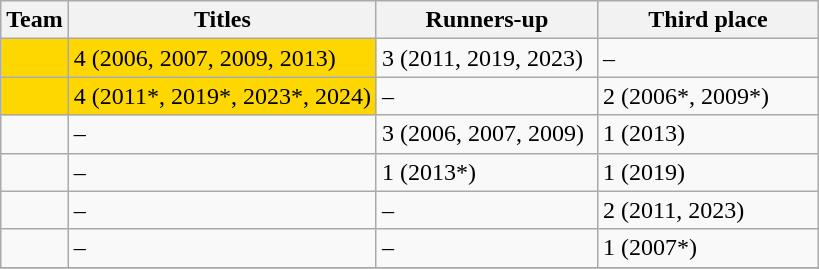<table class="wikitable">
<tr>
<th>Team</th>
<th>Titles</th>
<th width=140>Runners-up</th>
<th width=140>Third place</th>
</tr>
<tr>
<td bgcolor=gold></td>
<td bgcolor=gold>4 (2006, 2007, 2009, 2013)</td>
<td>3 (2011, 2019, 2023)</td>
<td>–</td>
</tr>
<tr>
<td bgcolor=gold></td>
<td bgcolor=gold>4 (2011*, 2019*, 2023*, 2024)</td>
<td>–</td>
<td>2 (2006*, 2009*)</td>
</tr>
<tr>
<td></td>
<td>–</td>
<td>3 (2006, 2007, 2009)</td>
<td>1 (2013)</td>
</tr>
<tr>
<td></td>
<td>–</td>
<td>1 (2013*)</td>
<td>1 (2019)</td>
</tr>
<tr>
<td></td>
<td>–</td>
<td>–</td>
<td>2 (2011, 2023)</td>
</tr>
<tr>
<td></td>
<td>–</td>
<td>–</td>
<td>1 (2007*)</td>
</tr>
<tr>
</tr>
</table>
